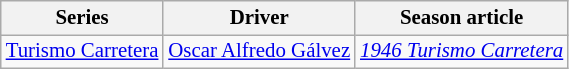<table class="wikitable" style="font-size: 87%;">
<tr>
<th>Series</th>
<th>Driver</th>
<th>Season article</th>
</tr>
<tr>
<td><a href='#'>Turismo Carretera</a></td>
<td> <a href='#'>Oscar Alfredo Gálvez</a></td>
<td><em><a href='#'>1946 Turismo Carretera</a></em></td>
</tr>
</table>
